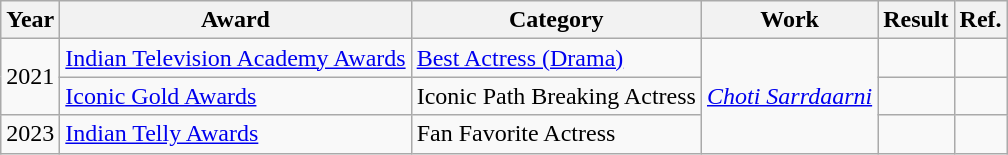<table class="wikitable plainrowheaders">
<tr>
<th>Year</th>
<th>Award</th>
<th>Category</th>
<th>Work</th>
<th>Result</th>
<th>Ref.</th>
</tr>
<tr>
<td rowspan="2">2021</td>
<td><a href='#'>Indian Television Academy Awards</a></td>
<td><a href='#'>Best Actress (Drama)</a></td>
<td rowspan="3"><em><a href='#'>Choti Sarrdaarni</a></em></td>
<td></td>
<td></td>
</tr>
<tr>
<td><a href='#'>Iconic Gold Awards</a></td>
<td>Iconic Path Breaking Actress</td>
<td></td>
<td></td>
</tr>
<tr>
<td>2023</td>
<td><a href='#'>Indian Telly Awards</a></td>
<td>Fan Favorite Actress</td>
<td></td>
<td></td>
</tr>
</table>
